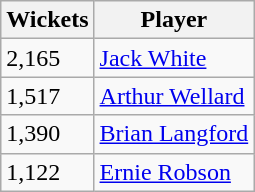<table class="wikitable">
<tr>
<th>Wickets</th>
<th>Player</th>
</tr>
<tr>
<td>2,165</td>
<td><a href='#'>Jack White</a></td>
</tr>
<tr>
<td>1,517</td>
<td><a href='#'>Arthur Wellard</a></td>
</tr>
<tr>
<td>1,390</td>
<td><a href='#'>Brian Langford</a></td>
</tr>
<tr>
<td>1,122</td>
<td><a href='#'>Ernie Robson</a></td>
</tr>
</table>
